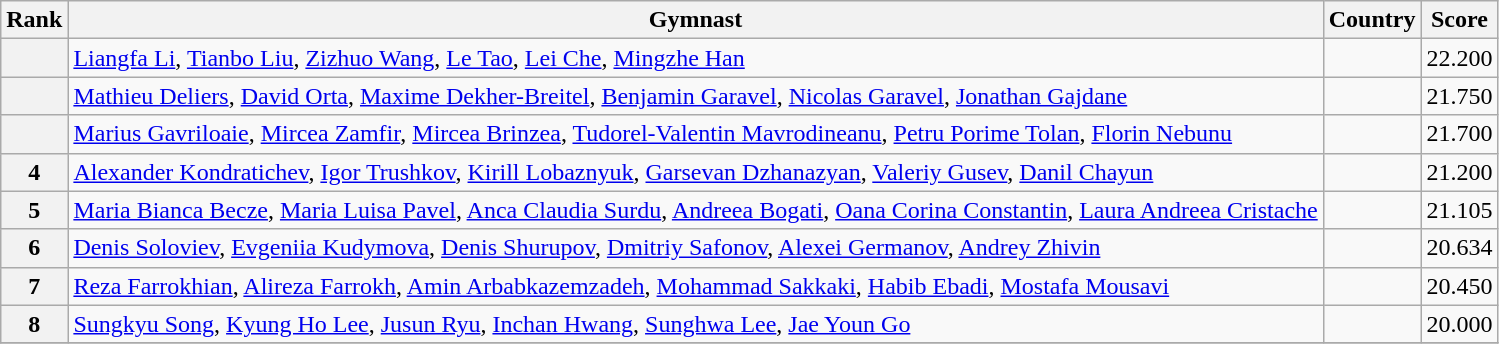<table class="wikitable sortable">
<tr>
<th>Rank</th>
<th>Gymnast</th>
<th>Country</th>
<th>Score</th>
</tr>
<tr>
<th></th>
<td><a href='#'>Liangfa Li</a>, <a href='#'>Tianbo Liu</a>, <a href='#'>Zizhuo Wang</a>, <a href='#'>Le Tao</a>, <a href='#'>Lei Che</a>, <a href='#'>Mingzhe Han</a></td>
<td></td>
<td>22.200</td>
</tr>
<tr>
<th></th>
<td><a href='#'>Mathieu Deliers</a>, <a href='#'>David Orta</a>, <a href='#'>Maxime Dekher-Breitel</a>, <a href='#'>Benjamin Garavel</a>, <a href='#'>Nicolas Garavel</a>, <a href='#'>Jonathan Gajdane</a></td>
<td></td>
<td>21.750</td>
</tr>
<tr>
<th></th>
<td><a href='#'>Marius Gavriloaie</a>, <a href='#'>Mircea Zamfir</a>, <a href='#'>Mircea Brinzea</a>, <a href='#'>Tudorel-Valentin Mavrodineanu</a>, <a href='#'>Petru Porime Tolan</a>, <a href='#'>Florin Nebunu</a></td>
<td></td>
<td>21.700</td>
</tr>
<tr>
<th>4</th>
<td><a href='#'>Alexander Kondratichev</a>, <a href='#'>Igor Trushkov</a>, <a href='#'>Kirill Lobaznyuk</a>, <a href='#'>Garsevan Dzhanazyan</a>, <a href='#'>Valeriy Gusev</a>, <a href='#'>Danil Chayun</a></td>
<td></td>
<td>21.200</td>
</tr>
<tr>
<th>5</th>
<td><a href='#'>Maria Bianca Becze</a>, <a href='#'>Maria Luisa Pavel</a>, <a href='#'>Anca Claudia Surdu</a>, <a href='#'>Andreea Bogati</a>, <a href='#'>Oana Corina Constantin</a>, <a href='#'>Laura Andreea Cristache</a></td>
<td></td>
<td>21.105</td>
</tr>
<tr>
<th>6</th>
<td><a href='#'>Denis Soloviev</a>, <a href='#'>Evgeniia Kudymova</a>, <a href='#'>Denis Shurupov</a>, <a href='#'>Dmitriy Safonov</a>, <a href='#'>Alexei Germanov</a>, <a href='#'>Andrey Zhivin</a></td>
<td></td>
<td>20.634</td>
</tr>
<tr>
<th>7</th>
<td><a href='#'>Reza Farrokhian</a>, <a href='#'>Alireza Farrokh</a>, <a href='#'>Amin Arbabkazemzadeh</a>, <a href='#'>Mohammad Sakkaki</a>, <a href='#'>Habib Ebadi</a>, <a href='#'>Mostafa Mousavi</a></td>
<td></td>
<td>20.450</td>
</tr>
<tr>
<th>8</th>
<td><a href='#'>Sungkyu Song</a>, <a href='#'>Kyung Ho Lee</a>, <a href='#'>Jusun Ryu</a>, <a href='#'>Inchan Hwang</a>, <a href='#'>Sunghwa Lee</a>, <a href='#'>Jae Youn Go</a></td>
<td></td>
<td>20.000</td>
</tr>
<tr>
</tr>
</table>
